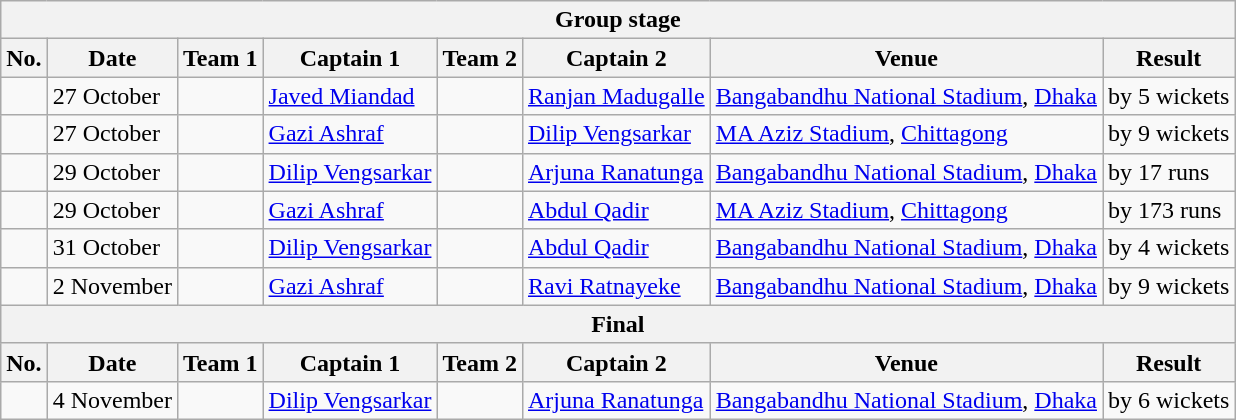<table class="wikitable">
<tr>
<th colspan="9">Group stage</th>
</tr>
<tr>
<th>No.</th>
<th>Date</th>
<th>Team 1</th>
<th>Captain 1</th>
<th>Team 2</th>
<th>Captain 2</th>
<th>Venue</th>
<th>Result</th>
</tr>
<tr>
<td></td>
<td>27 October</td>
<td></td>
<td><a href='#'>Javed Miandad</a></td>
<td></td>
<td><a href='#'>Ranjan Madugalle</a></td>
<td><a href='#'>Bangabandhu National Stadium</a>, <a href='#'>Dhaka</a></td>
<td> by 5 wickets</td>
</tr>
<tr>
<td></td>
<td>27 October</td>
<td></td>
<td><a href='#'>Gazi Ashraf</a></td>
<td></td>
<td><a href='#'>Dilip Vengsarkar</a></td>
<td><a href='#'>MA Aziz Stadium</a>, <a href='#'>Chittagong</a></td>
<td> by 9 wickets</td>
</tr>
<tr>
<td></td>
<td>29 October</td>
<td></td>
<td><a href='#'>Dilip Vengsarkar</a></td>
<td></td>
<td><a href='#'>Arjuna Ranatunga</a></td>
<td><a href='#'>Bangabandhu National Stadium</a>, <a href='#'>Dhaka</a></td>
<td> by 17 runs</td>
</tr>
<tr>
<td></td>
<td>29 October</td>
<td></td>
<td><a href='#'>Gazi Ashraf</a></td>
<td></td>
<td><a href='#'>Abdul Qadir</a></td>
<td><a href='#'>MA Aziz Stadium</a>, <a href='#'>Chittagong</a></td>
<td> by 173 runs</td>
</tr>
<tr>
<td></td>
<td>31 October</td>
<td></td>
<td><a href='#'>Dilip Vengsarkar</a></td>
<td></td>
<td><a href='#'>Abdul Qadir</a></td>
<td><a href='#'>Bangabandhu National Stadium</a>, <a href='#'>Dhaka</a></td>
<td> by 4 wickets</td>
</tr>
<tr>
<td></td>
<td>2 November</td>
<td></td>
<td><a href='#'>Gazi Ashraf</a></td>
<td></td>
<td><a href='#'>Ravi Ratnayeke</a></td>
<td><a href='#'>Bangabandhu National Stadium</a>, <a href='#'>Dhaka</a></td>
<td> by 9 wickets</td>
</tr>
<tr>
<th colspan="9">Final</th>
</tr>
<tr>
<th>No.</th>
<th>Date</th>
<th>Team 1</th>
<th>Captain 1</th>
<th>Team 2</th>
<th>Captain 2</th>
<th>Venue</th>
<th>Result</th>
</tr>
<tr>
<td></td>
<td>4 November</td>
<td></td>
<td><a href='#'>Dilip Vengsarkar</a></td>
<td></td>
<td><a href='#'>Arjuna Ranatunga</a></td>
<td><a href='#'>Bangabandhu National Stadium</a>, <a href='#'>Dhaka</a></td>
<td> by 6 wickets</td>
</tr>
</table>
